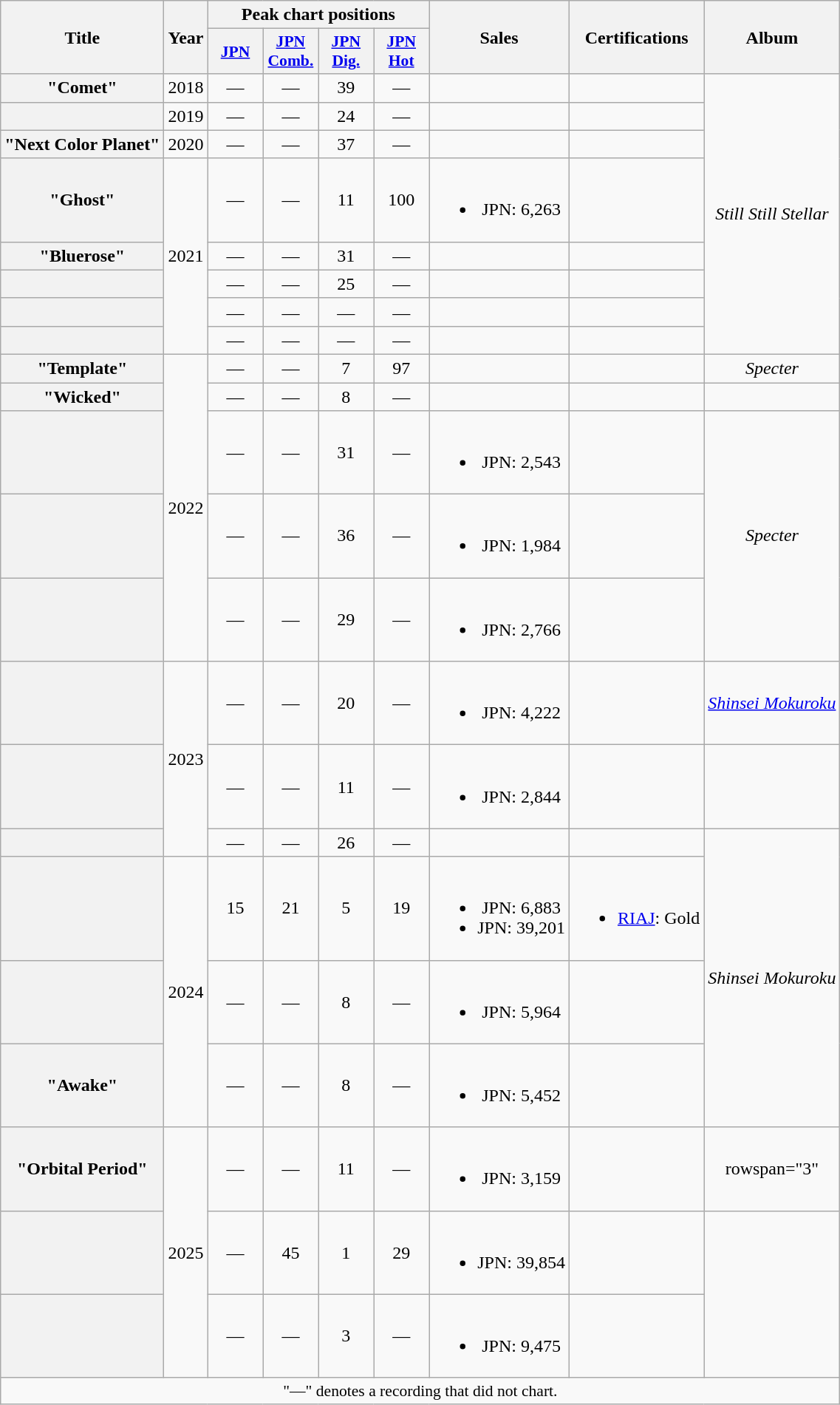<table class="wikitable plainrowheaders" style="text-align:center;">
<tr>
<th scope="col" rowspan="2">Title</th>
<th scope="col" rowspan="2">Year</th>
<th scope="col" colspan="4">Peak chart positions</th>
<th scope="col" rowspan="2">Sales</th>
<th scope="col" rowspan="2">Certifications</th>
<th scope="col" rowspan="2">Album</th>
</tr>
<tr>
<th scope="col" style="width:3em;font-size:90%;"><a href='#'>JPN</a><br></th>
<th scope="col" style="width:3em;font-size:90%;"><a href='#'>JPN<br>Comb.</a><br></th>
<th scope="col" style="width:3em;font-size:90%;"><a href='#'>JPN Dig.</a><br></th>
<th scope="col" style="width:3em;font-size:90%;"><a href='#'>JPN<br>Hot</a><br></th>
</tr>
<tr>
<th scope="row">"Comet"</th>
<td>2018</td>
<td>—</td>
<td>—</td>
<td>39</td>
<td>—</td>
<td></td>
<td></td>
<td rowspan="8"><em>Still Still Stellar</em></td>
</tr>
<tr>
<th scope="row"></th>
<td>2019</td>
<td>—</td>
<td>—</td>
<td>24</td>
<td>—</td>
<td></td>
<td></td>
</tr>
<tr>
<th scope="row">"Next Color Planet"</th>
<td>2020</td>
<td>—</td>
<td>—</td>
<td>37</td>
<td>—</td>
<td></td>
<td></td>
</tr>
<tr>
<th scope="row">"Ghost"</th>
<td rowspan="5">2021</td>
<td>—</td>
<td>—</td>
<td>11</td>
<td>100</td>
<td><br><ul><li>JPN: 6,263 </li></ul></td>
<td></td>
</tr>
<tr>
<th scope="row">"Bluerose"</th>
<td>—</td>
<td>—</td>
<td>31</td>
<td>—</td>
<td></td>
<td></td>
</tr>
<tr>
<th scope="row"></th>
<td>—</td>
<td>—</td>
<td>25</td>
<td>—</td>
<td></td>
<td></td>
</tr>
<tr>
<th scope="row"></th>
<td>—</td>
<td>—</td>
<td>—</td>
<td>—</td>
<td></td>
<td></td>
</tr>
<tr>
<th scope="row"></th>
<td>—</td>
<td>—</td>
<td>—</td>
<td>—</td>
<td></td>
<td></td>
</tr>
<tr>
<th scope="row">"Template"</th>
<td rowspan="5">2022</td>
<td>—</td>
<td>—</td>
<td>7</td>
<td>97</td>
<td></td>
<td></td>
<td><em>Specter</em></td>
</tr>
<tr>
<th scope="row">"Wicked"<br></th>
<td>—</td>
<td>—</td>
<td>8</td>
<td>—</td>
<td></td>
<td></td>
<td></td>
</tr>
<tr>
<th scope="row"></th>
<td>—</td>
<td>—</td>
<td>31</td>
<td>—</td>
<td><br><ul><li>JPN: 2,543 </li></ul></td>
<td></td>
<td rowspan="3"><em>Specter</em></td>
</tr>
<tr>
<th scope="row"></th>
<td>—</td>
<td>—</td>
<td>36</td>
<td>—</td>
<td><br><ul><li>JPN: 1,984 </li></ul></td>
</tr>
<tr>
<th scope="row"></th>
<td>—</td>
<td>—</td>
<td>29</td>
<td>—</td>
<td><br><ul><li>JPN: 2,766 </li></ul></td>
<td></td>
</tr>
<tr>
<th scope="row"></th>
<td rowspan="3">2023</td>
<td>—</td>
<td>—</td>
<td>20</td>
<td>—</td>
<td><br><ul><li>JPN: 4,222 </li></ul></td>
<td></td>
<td><em><a href='#'>Shinsei Mokuroku</a></em></td>
</tr>
<tr>
<th scope="row"></th>
<td>—</td>
<td>—</td>
<td>11</td>
<td>—</td>
<td><br><ul><li>JPN: 2,844 </li></ul></td>
<td></td>
<td></td>
</tr>
<tr>
<th scope="row"></th>
<td>—</td>
<td>—</td>
<td>26</td>
<td>—</td>
<td></td>
<td></td>
<td rowspan="4"><em>Shinsei Mokuroku</em></td>
</tr>
<tr>
<th scope="row"></th>
<td rowspan="3">2024</td>
<td>15</td>
<td>21</td>
<td>5</td>
<td>19</td>
<td><br><ul><li>JPN: 6,883 </li><li>JPN: 39,201 </li></ul></td>
<td><br><ul><li><a href='#'>RIAJ</a>: Gold </li></ul></td>
</tr>
<tr>
<th scope="row"></th>
<td>—</td>
<td>—</td>
<td>8</td>
<td>—</td>
<td><br><ul><li>JPN: 5,964 </li></ul></td>
<td></td>
</tr>
<tr>
<th scope="row">"Awake"</th>
<td>—</td>
<td>—</td>
<td>8</td>
<td>—</td>
<td><br><ul><li>JPN: 5,452 </li></ul></td>
<td></td>
</tr>
<tr>
<th scope="row">"Orbital Period"</th>
<td rowspan="3">2025</td>
<td>—</td>
<td>—</td>
<td>11</td>
<td>—</td>
<td><br><ul><li>JPN: 3,159 </li></ul></td>
<td></td>
<td>rowspan="3" </td>
</tr>
<tr>
<th scope="row"></th>
<td>—</td>
<td>45</td>
<td>1</td>
<td>29</td>
<td><br><ul><li>JPN: 39,854 </li></ul></td>
<td></td>
</tr>
<tr>
<th scope="row"></th>
<td>—</td>
<td>—</td>
<td>3</td>
<td>—</td>
<td><br><ul><li>JPN: 9,475 </li></ul></td>
<td></td>
</tr>
<tr>
<td colspan="9" style="font-size:90%">"—" denotes a recording that did not chart.</td>
</tr>
</table>
